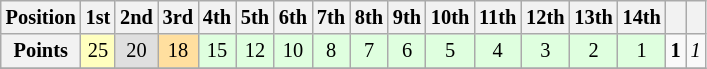<table class="wikitable" style="font-size: 85%;">
<tr>
<th>Position</th>
<th>1st</th>
<th>2nd</th>
<th>3rd</th>
<th>4th</th>
<th>5th</th>
<th>6th</th>
<th>7th</th>
<th>8th</th>
<th>9th</th>
<th>10th</th>
<th>11th</th>
<th>12th</th>
<th>13th</th>
<th>14th</th>
<th></th>
<th></th>
</tr>
<tr align="center">
<th>Points</th>
<td style="background:#FFFFBF;">25</td>
<td style="background:#DFDFDF;">20</td>
<td style="background:#FFDF9F;">18</td>
<td style="background:#DFFFDF;">15</td>
<td style="background:#DFFFDF;">12</td>
<td style="background:#DFFFDF;">10</td>
<td style="background:#DFFFDF;">8</td>
<td style="background:#DFFFDF;">7</td>
<td style="background:#DFFFDF;">6</td>
<td style="background:#DFFFDF;">5</td>
<td style="background:#DFFFDF;">4</td>
<td style="background:#DFFFDF;">3</td>
<td style="background:#DFFFDF;">2</td>
<td style="background:#DFFFDF;">1</td>
<td><strong>1</strong></td>
<td><em>1</em></td>
</tr>
<tr align="center">
</tr>
</table>
